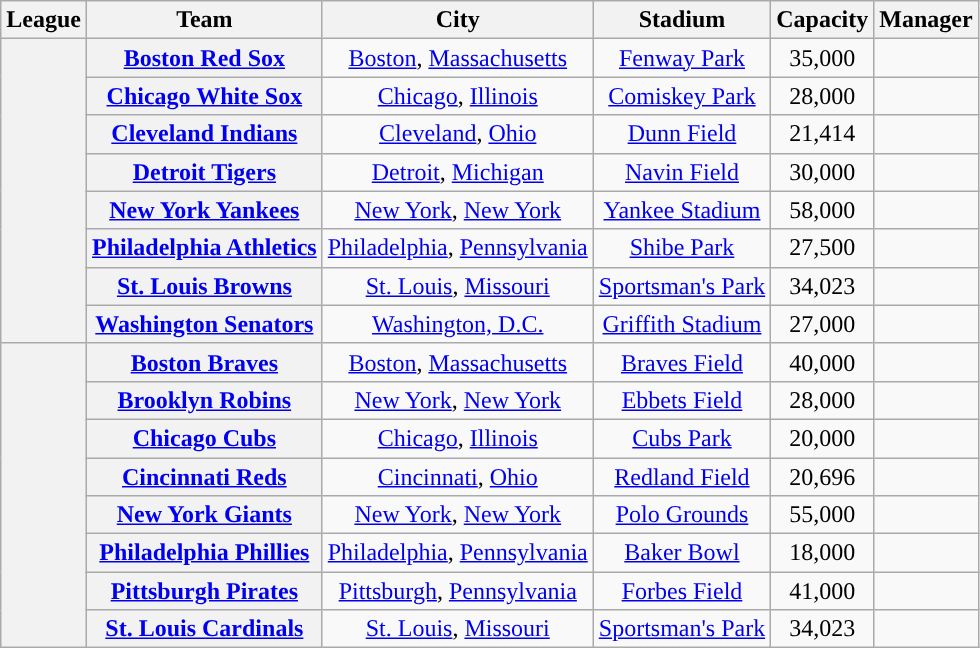<table class="wikitable sortable plainrowheaders" style="text-align:center;">
<tr>
<th scope="col">League</th>
<th scope="col">Team</th>
<th scope="col">City</th>
<th scope="col">Stadium</th>
<th scope="col">Capacity</th>
<th scope="col">Manager</th>
</tr>
<tr>
<th rowspan="8"></th>
<th scope="row"><a href='#'>Boston Red Sox</a></th>
<td><a href='#'>Boston</a>, <a href='#'>Massachusetts</a></td>
<td><a href='#'>Fenway Park</a></td>
<td>35,000</td>
<td></td>
</tr>
<tr>
<th scope="row"><a href='#'>Chicago White Sox</a></th>
<td><a href='#'>Chicago</a>, <a href='#'>Illinois</a></td>
<td><a href='#'>Comiskey Park</a></td>
<td>28,000</td>
<td></td>
</tr>
<tr>
<th scope="row"><a href='#'>Cleveland Indians</a></th>
<td><a href='#'>Cleveland</a>, <a href='#'>Ohio</a></td>
<td><a href='#'>Dunn Field</a></td>
<td>21,414</td>
<td></td>
</tr>
<tr>
<th scope="row"><a href='#'>Detroit Tigers</a></th>
<td><a href='#'>Detroit</a>, <a href='#'>Michigan</a></td>
<td><a href='#'>Navin Field</a></td>
<td>30,000</td>
<td></td>
</tr>
<tr>
<th scope="row"><a href='#'>New York Yankees</a></th>
<td><a href='#'>New York</a>, <a href='#'>New York</a></td>
<td><a href='#'>Yankee Stadium</a></td>
<td>58,000</td>
<td></td>
</tr>
<tr>
<th scope="row"><a href='#'>Philadelphia Athletics</a></th>
<td><a href='#'>Philadelphia</a>, <a href='#'>Pennsylvania</a></td>
<td><a href='#'>Shibe Park</a></td>
<td>27,500</td>
<td></td>
</tr>
<tr>
<th scope="row"><a href='#'>St. Louis Browns</a></th>
<td><a href='#'>St. Louis</a>, <a href='#'>Missouri</a></td>
<td><a href='#'>Sportsman's Park</a></td>
<td>34,023</td>
<td></td>
</tr>
<tr>
<th scope="row"><a href='#'>Washington Senators</a></th>
<td><a href='#'>Washington, D.C.</a></td>
<td><a href='#'>Griffith Stadium</a></td>
<td>27,000</td>
<td></td>
</tr>
<tr>
<th rowspan="8"></th>
<th scope="row"><a href='#'>Boston Braves</a></th>
<td><a href='#'>Boston</a>, <a href='#'>Massachusetts</a></td>
<td><a href='#'>Braves Field</a></td>
<td>40,000</td>
<td></td>
</tr>
<tr>
<th scope="row"><a href='#'>Brooklyn Robins</a></th>
<td><a href='#'>New York</a>, <a href='#'>New York</a></td>
<td><a href='#'>Ebbets Field</a></td>
<td>28,000</td>
<td></td>
</tr>
<tr>
<th scope="row"><a href='#'>Chicago Cubs</a></th>
<td><a href='#'>Chicago</a>, <a href='#'>Illinois</a></td>
<td><a href='#'>Cubs Park</a></td>
<td>20,000</td>
<td></td>
</tr>
<tr>
<th scope="row"><a href='#'>Cincinnati Reds</a></th>
<td><a href='#'>Cincinnati</a>, <a href='#'>Ohio</a></td>
<td><a href='#'>Redland Field</a></td>
<td>20,696</td>
<td></td>
</tr>
<tr>
<th scope="row"><a href='#'>New York Giants</a></th>
<td><a href='#'>New York</a>, <a href='#'>New York</a></td>
<td><a href='#'>Polo Grounds</a></td>
<td>55,000</td>
<td></td>
</tr>
<tr>
<th scope="row"><a href='#'>Philadelphia Phillies</a></th>
<td><a href='#'>Philadelphia</a>, <a href='#'>Pennsylvania</a></td>
<td><a href='#'>Baker Bowl</a></td>
<td>18,000</td>
<td></td>
</tr>
<tr>
<th scope="row"><a href='#'>Pittsburgh Pirates</a></th>
<td><a href='#'>Pittsburgh</a>, <a href='#'>Pennsylvania</a></td>
<td><a href='#'>Forbes Field</a></td>
<td>41,000</td>
<td></td>
</tr>
<tr>
<th scope="row"><a href='#'>St. Louis Cardinals</a></th>
<td><a href='#'>St. Louis</a>, <a href='#'>Missouri</a></td>
<td><a href='#'>Sportsman's Park</a></td>
<td>34,023</td>
<td></td>
</tr>
</table>
